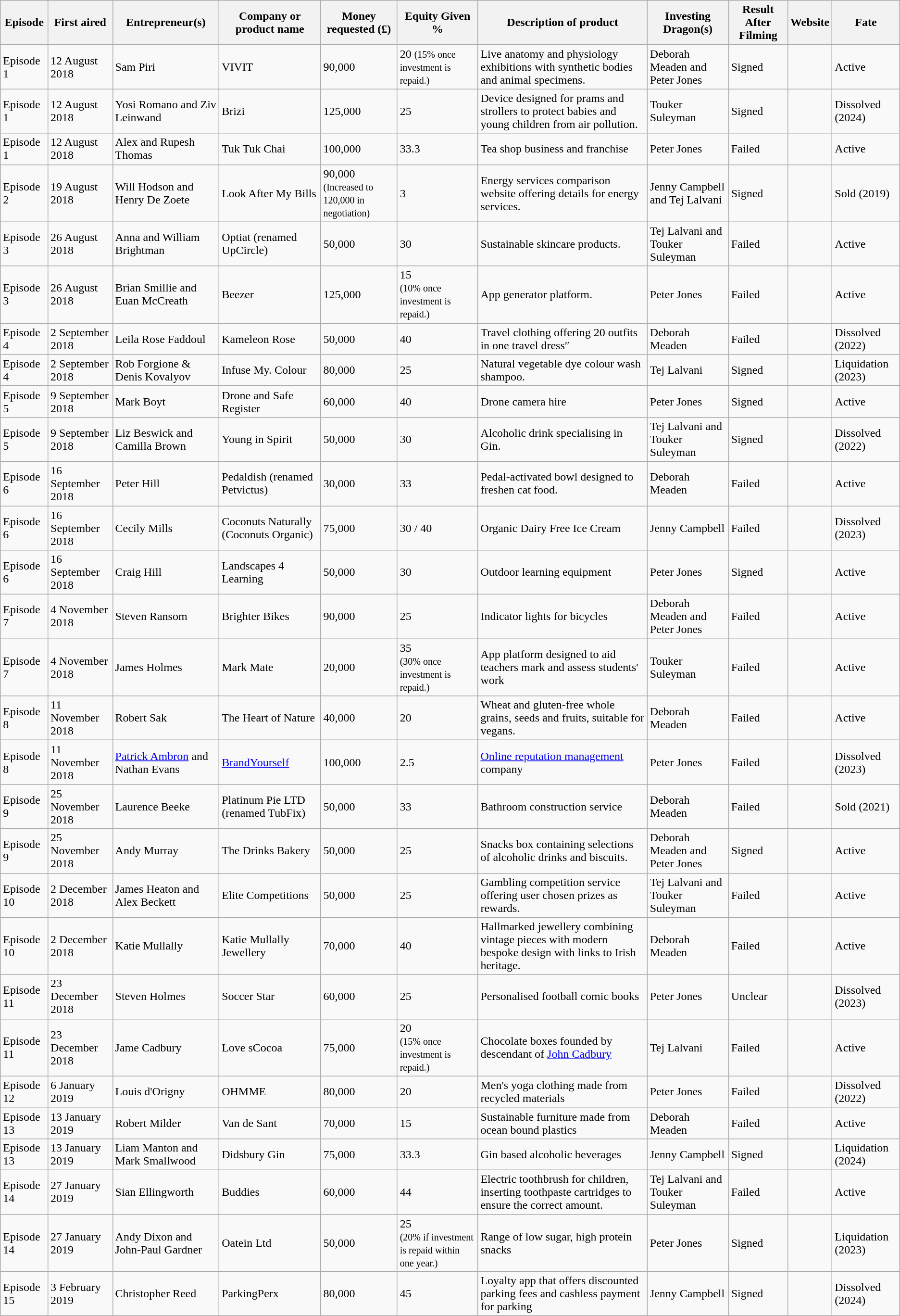<table class="wikitable sortable">
<tr>
<th>Episode</th>
<th>First aired</th>
<th>Entrepreneur(s)</th>
<th>Company or product name</th>
<th>Money requested (£)</th>
<th>Equity Given %</th>
<th>Description of product</th>
<th>Investing Dragon(s)</th>
<th>Result After Filming</th>
<th>Website</th>
<th>Fate</th>
</tr>
<tr>
<td>Episode 1</td>
<td>12 August 2018</td>
<td>Sam Piri</td>
<td>VIVIT</td>
<td>90,000</td>
<td>20 <small>(15% once investment is repaid.)</small></td>
<td>Live anatomy and physiology exhibitions with synthetic bodies and animal specimens.</td>
<td>Deborah Meaden and Peter Jones</td>
<td>Signed</td>
<td></td>
<td>Active </td>
</tr>
<tr>
<td>Episode 1</td>
<td>12 August 2018</td>
<td>Yosi Romano and Ziv Leinwand</td>
<td>Brizi</td>
<td>125,000</td>
<td>25</td>
<td>Device designed for prams and strollers to protect babies and young children from air pollution.</td>
<td>Touker Suleyman</td>
<td>Signed</td>
<td></td>
<td>Dissolved (2024) </td>
</tr>
<tr>
<td>Episode 1</td>
<td>12 August 2018</td>
<td>Alex and Rupesh Thomas</td>
<td>Tuk Tuk Chai</td>
<td>100,000</td>
<td>33.3</td>
<td>Tea shop business and franchise</td>
<td>Peter Jones</td>
<td>Failed </td>
<td></td>
<td>Active </td>
</tr>
<tr>
<td>Episode 2</td>
<td>19 August 2018</td>
<td>Will Hodson and Henry De Zoete</td>
<td>Look After My Bills</td>
<td>90,000<br><small>(Increased to 120,000 in negotiation)</small></td>
<td>3</td>
<td>Energy services comparison website offering details for energy services.</td>
<td>Jenny Campbell and Tej Lalvani</td>
<td>Signed</td>
<td></td>
<td>Sold (2019) </td>
</tr>
<tr>
<td>Episode 3</td>
<td>26 August 2018</td>
<td>Anna and William Brightman</td>
<td>Optiat (renamed UpCircle)</td>
<td>50,000</td>
<td>30</td>
<td>Sustainable skincare products.</td>
<td>Tej Lalvani and Touker Suleyman</td>
<td>Failed </td>
<td></td>
<td>Active </td>
</tr>
<tr>
<td>Episode 3</td>
<td>26 August 2018</td>
<td>Brian Smillie and Euan McCreath</td>
<td>Beezer</td>
<td>125,000</td>
<td>15<br><small>(10% once investment is repaid.)</small></td>
<td>App generator platform.</td>
<td>Peter Jones</td>
<td>Failed </td>
<td></td>
<td>Active </td>
</tr>
<tr>
<td>Episode 4</td>
<td>2 September 2018</td>
<td>Leila Rose Faddoul</td>
<td>Kameleon Rose</td>
<td>50,000</td>
<td>40</td>
<td>Travel clothing offering 20 outfits in one travel dress″</td>
<td>Deborah Meaden</td>
<td>Failed </td>
<td></td>
<td>Dissolved (2022) </td>
</tr>
<tr>
<td>Episode 4</td>
<td>2 September 2018</td>
<td>Rob Forgione & Denis Kovalyov</td>
<td>Infuse My. Colour</td>
<td>80,000</td>
<td>25</td>
<td>Natural vegetable dye colour wash shampoo.</td>
<td>Tej Lalvani</td>
<td>Signed</td>
<td></td>
<td>Liquidation (2023) </td>
</tr>
<tr>
<td>Episode 5</td>
<td>9 September 2018</td>
<td>Mark Boyt</td>
<td>Drone and Safe Register</td>
<td>60,000</td>
<td>40</td>
<td>Drone camera hire</td>
<td>Peter Jones</td>
<td>Signed</td>
<td></td>
<td>Active </td>
</tr>
<tr>
<td>Episode 5</td>
<td>9 September 2018</td>
<td>Liz Beswick and Camilla Brown</td>
<td>Young in Spirit</td>
<td>50,000</td>
<td>30</td>
<td>Alcoholic drink specialising in Gin.</td>
<td>Tej Lalvani and Touker Suleyman</td>
<td>Signed</td>
<td></td>
<td>Dissolved (2022) </td>
</tr>
<tr>
<td>Episode 6</td>
<td>16 September 2018</td>
<td>Peter Hill</td>
<td>Pedaldish (renamed Petvictus)</td>
<td>30,000</td>
<td>33</td>
<td>Pedal-activated bowl designed to freshen cat food.</td>
<td>Deborah Meaden</td>
<td>Failed </td>
<td></td>
<td>Active </td>
</tr>
<tr>
<td>Episode 6</td>
<td>16 September 2018</td>
<td>Cecily Mills</td>
<td>Coconuts Naturally (Coconuts Organic)</td>
<td>75,000</td>
<td>30 / 40</td>
<td>Organic Dairy Free Ice Cream</td>
<td>Jenny Campbell</td>
<td>Failed </td>
<td></td>
<td>Dissolved (2023) </td>
</tr>
<tr>
<td>Episode 6</td>
<td>16 September 2018</td>
<td>Craig Hill</td>
<td>Landscapes 4 Learning</td>
<td>50,000</td>
<td>30</td>
<td>Outdoor learning equipment</td>
<td>Peter Jones</td>
<td>Signed</td>
<td></td>
<td>Active </td>
</tr>
<tr>
<td>Episode 7</td>
<td>4 November 2018</td>
<td>Steven Ransom</td>
<td>Brighter Bikes</td>
<td>90,000</td>
<td>25</td>
<td>Indicator lights for bicycles</td>
<td>Deborah Meaden and Peter Jones</td>
<td>Failed </td>
<td></td>
<td>Active </td>
</tr>
<tr>
<td>Episode 7</td>
<td>4 November 2018</td>
<td>James Holmes</td>
<td>Mark Mate</td>
<td>20,000</td>
<td>35 <br><small>(30% once investment is repaid.)</small></td>
<td>App platform designed to aid teachers mark and assess students' work</td>
<td>Touker Suleyman</td>
<td>Failed </td>
<td></td>
<td>Active </td>
</tr>
<tr>
<td>Episode 8</td>
<td>11 November 2018</td>
<td>Robert Sak</td>
<td>The Heart of Nature</td>
<td>40,000</td>
<td>20</td>
<td>Wheat and gluten-free whole grains, seeds and fruits, suitable for vegans.</td>
<td>Deborah Meaden</td>
<td>Failed </td>
<td></td>
<td>Active </td>
</tr>
<tr>
<td>Episode 8</td>
<td>11 November 2018</td>
<td><a href='#'>Patrick Ambron</a> and Nathan Evans</td>
<td><a href='#'>BrandYourself</a></td>
<td>100,000</td>
<td>2.5</td>
<td><a href='#'>Online reputation management</a> company</td>
<td>Peter Jones</td>
<td>Failed </td>
<td></td>
<td>Dissolved (2023) </td>
</tr>
<tr>
<td>Episode 9</td>
<td>25 November 2018</td>
<td>Laurence Beeke</td>
<td>Platinum Pie LTD (renamed TubFix)</td>
<td>50,000</td>
<td>33</td>
<td>Bathroom construction service</td>
<td>Deborah Meaden</td>
<td>Failed </td>
<td></td>
<td>Sold (2021) </td>
</tr>
<tr>
<td>Episode 9</td>
<td>25 November 2018</td>
<td>Andy Murray</td>
<td>The Drinks Bakery</td>
<td>50,000</td>
<td>25</td>
<td>Snacks box containing selections of alcoholic drinks and biscuits.</td>
<td>Deborah Meaden and Peter Jones</td>
<td>Signed</td>
<td></td>
<td>Active </td>
</tr>
<tr>
<td>Episode 10</td>
<td>2 December 2018</td>
<td>James Heaton and Alex Beckett</td>
<td>Elite Competitions</td>
<td>50,000</td>
<td>25</td>
<td>Gambling competition service offering user chosen prizes as rewards.</td>
<td>Tej Lalvani and Touker Suleyman</td>
<td>Failed </td>
<td></td>
<td>Active </td>
</tr>
<tr>
<td>Episode 10</td>
<td>2 December 2018</td>
<td>Katie Mullally</td>
<td>Katie Mullally Jewellery</td>
<td>70,000</td>
<td>40</td>
<td>Hallmarked jewellery combining vintage pieces with modern bespoke design with links to Irish heritage.</td>
<td>Deborah Meaden</td>
<td>Failed </td>
<td></td>
<td>Active </td>
</tr>
<tr>
<td>Episode 11</td>
<td>23 December 2018</td>
<td>Steven Holmes</td>
<td>Soccer Star</td>
<td>60,000</td>
<td>25</td>
<td>Personalised football comic books</td>
<td>Peter Jones</td>
<td>Unclear </td>
<td></td>
<td>Dissolved (2023) </td>
</tr>
<tr>
<td>Episode 11</td>
<td>23 December 2018</td>
<td>Jame Cadbury</td>
<td>Love sCocoa</td>
<td>75,000</td>
<td>20 <br><small>(15% once investment is repaid.)</small></td>
<td>Chocolate boxes founded by descendant of <a href='#'>John Cadbury</a></td>
<td>Tej Lalvani</td>
<td>Failed </td>
<td></td>
<td>Active </td>
</tr>
<tr>
<td>Episode 12</td>
<td>6 January 2019</td>
<td>Louis d'Origny</td>
<td>OHMME</td>
<td>80,000</td>
<td>20</td>
<td>Men's yoga clothing made from recycled materials</td>
<td>Peter Jones</td>
<td>Failed </td>
<td></td>
<td>Dissolved (2022) </td>
</tr>
<tr>
<td>Episode 13</td>
<td>13 January 2019</td>
<td>Robert Milder</td>
<td>Van de Sant</td>
<td>70,000</td>
<td>15</td>
<td>Sustainable furniture made from ocean bound plastics</td>
<td>Deborah Meaden</td>
<td>Failed </td>
<td></td>
<td>Active</td>
</tr>
<tr>
<td>Episode 13</td>
<td>13 January 2019</td>
<td>Liam Manton and Mark Smallwood</td>
<td>Didsbury Gin</td>
<td>75,000</td>
<td>33.3</td>
<td>Gin based alcoholic beverages</td>
<td>Jenny Campbell</td>
<td>Signed</td>
<td></td>
<td>Liquidation (2024) </td>
</tr>
<tr>
<td>Episode 14</td>
<td>27 January 2019</td>
<td>Sian Ellingworth</td>
<td>Buddies</td>
<td>60,000</td>
<td>44</td>
<td>Electric toothbrush for children, inserting toothpaste cartridges to ensure the correct amount.</td>
<td>Tej Lalvani and Touker Suleyman</td>
<td>Failed </td>
<td></td>
<td>Active </td>
</tr>
<tr>
<td>Episode 14</td>
<td>27 January 2019</td>
<td>Andy Dixon and John-Paul Gardner</td>
<td>Oatein Ltd</td>
<td>50,000</td>
<td>25 <br><small>(20% if investment is repaid within one year.)</small></td>
<td>Range of low sugar, high protein snacks</td>
<td>Peter Jones</td>
<td>Signed</td>
<td></td>
<td>Liquidation (2023) </td>
</tr>
<tr>
<td>Episode 15</td>
<td>3 February 2019</td>
<td>Christopher Reed</td>
<td>ParkingPerx</td>
<td>80,000</td>
<td>45</td>
<td>Loyalty app that offers discounted parking fees and cashless payment for parking</td>
<td>Jenny Campbell</td>
<td>Signed</td>
<td></td>
<td>Dissolved (2024) </td>
</tr>
</table>
